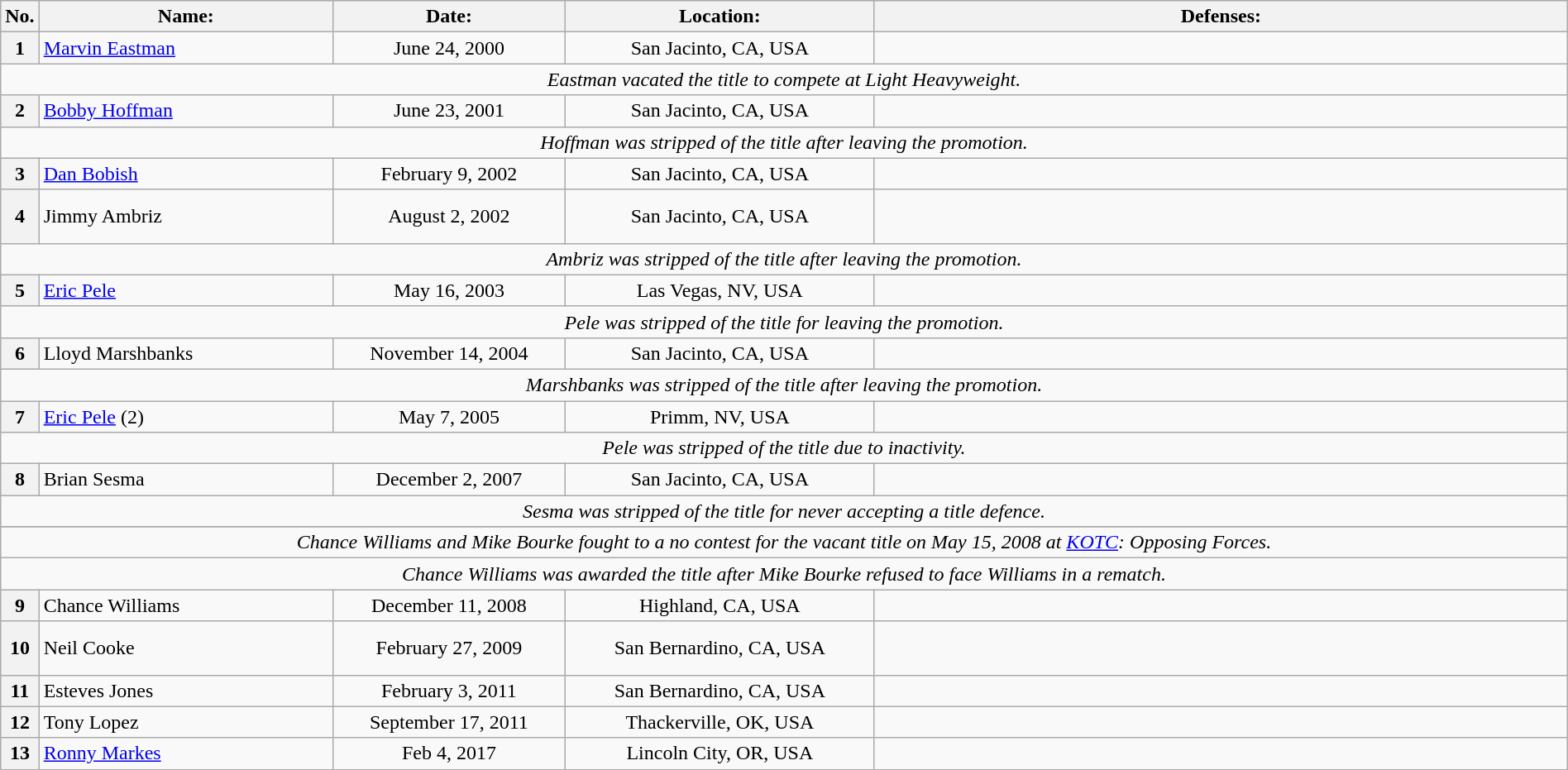<table class="wikitable" width=100%>
<tr>
<th width=1%>No.</th>
<th width=19%>Name:</th>
<th width=15%>Date:</th>
<th width=20%>Location:</th>
<th width=45%>Defenses:</th>
</tr>
<tr>
<th>1</th>
<td align=left> <a href='#'>Marvin Eastman</a><br></td>
<td align=center>June 24, 2000<br></td>
<td align=center>San Jacinto, CA, USA</td>
<td><br></td>
</tr>
<tr>
<td align="center" colspan="5"><em>Eastman vacated the title to compete at Light Heavyweight.</em></td>
</tr>
<tr>
<th>2</th>
<td align=left> <a href='#'>Bobby Hoffman</a><br></td>
<td align=center>June 23, 2001<br></td>
<td align=center>San Jacinto, CA, USA</td>
<td></td>
</tr>
<tr>
<td align="center" colspan="5"><em>Hoffman was stripped of the title after leaving the promotion.</em></td>
</tr>
<tr>
<th>3</th>
<td align=left> <a href='#'>Dan Bobish</a><br></td>
<td align=center>February 9, 2002<br></td>
<td align=center>San Jacinto, CA, USA</td>
<td><br></td>
</tr>
<tr>
<th>4</th>
<td align=left> Jimmy Ambriz</td>
<td align=center>August 2, 2002<br></td>
<td align=center>San Jacinto, CA, USA</td>
<td><br><br>
</td>
</tr>
<tr>
<td align="center" colspan="5"><em>Ambriz was stripped of the title after leaving the promotion.</em></td>
</tr>
<tr>
<th>5</th>
<td align=left> <a href='#'>Eric Pele</a><br></td>
<td align=center>May 16, 2003<br></td>
<td align=center>Las Vegas, NV, USA</td>
<td><br></td>
</tr>
<tr>
<td align="center" colspan="5"><em>Pele was stripped of the title for leaving the promotion.</em></td>
</tr>
<tr>
<th>6</th>
<td align=left> Lloyd Marshbanks<br></td>
<td align=center>November 14, 2004<br></td>
<td align=center>San Jacinto, CA, USA</td>
<td></td>
</tr>
<tr>
<td align="center" colspan="5"><em>Marshbanks was stripped of the title after leaving the promotion.</em></td>
</tr>
<tr>
<th>7</th>
<td align=left> <a href='#'>Eric Pele</a> (2)<br></td>
<td align=center>May 7, 2005<br></td>
<td align=center>Primm, NV, USA</td>
<td></td>
</tr>
<tr>
<td align="center" colspan="5"><em>Pele was stripped of the title due to inactivity.</em></td>
</tr>
<tr>
<th>8</th>
<td align=left> Brian Sesma<br></td>
<td align=center>December 2, 2007<br></td>
<td align=center>San Jacinto, CA, USA</td>
<td></td>
</tr>
<tr>
<td align="center" colspan="5"><em>Sesma was stripped of the title for never accepting a title defence.</em></td>
</tr>
<tr>
</tr>
<tr>
<td align="center" colspan="5"><em>Chance Williams and Mike Bourke fought to a no contest for the vacant title on May 15, 2008 at <a href='#'>KOTC</a>: Opposing Forces.</em></td>
</tr>
<tr>
<td align="center" colspan="5"><em>Chance Williams was awarded the title after Mike Bourke refused to face Williams in a rematch.</em></td>
</tr>
<tr>
<th>9</th>
<td align=left> Chance Williams<br></td>
<td align=center>December 11, 2008<br></td>
<td align=center>Highland, CA, USA</td>
<td></td>
</tr>
<tr>
<th>10</th>
<td align=left> Neil Cooke</td>
<td align=center>February 27, 2009<br></td>
<td align=center>San Bernardino, CA, USA</td>
<td><br><br>
</td>
</tr>
<tr>
<th>11</th>
<td align=left> Esteves Jones</td>
<td align=center>February 3, 2011<br></td>
<td align=center>San Bernardino, CA, USA</td>
<td></td>
</tr>
<tr>
<th>12</th>
<td align=left>  Tony Lopez</td>
<td align=center>September 17, 2011<br></td>
<td align=center>Thackerville, OK, USA</td>
<td><br></td>
</tr>
<tr>
<th>13</th>
<td align=left> <a href='#'>Ronny Markes</a></td>
<td align=center>Feb 4, 2017<br></td>
<td align=center>Lincoln City, OR, USA</td>
<td></td>
</tr>
</table>
